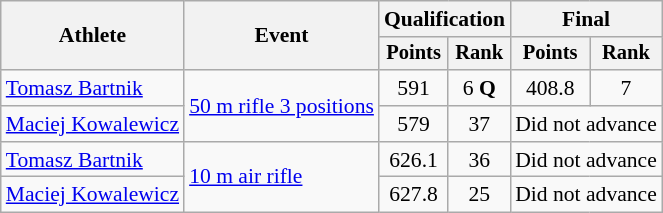<table class="wikitable" style="font-size:90%">
<tr>
<th rowspan=2>Athlete</th>
<th rowspan=2>Event</th>
<th colspan=2>Qualification</th>
<th colspan=2>Final</th>
</tr>
<tr style="font-size:95%">
<th>Points</th>
<th>Rank</th>
<th>Points</th>
<th>Rank</th>
</tr>
<tr align=center>
<td align=left><a href='#'>Tomasz Bartnik</a></td>
<td rowspan=2 align=left><a href='#'>50 m rifle 3 positions</a></td>
<td>591</td>
<td>6 <strong>Q</strong></td>
<td>408.8</td>
<td>7</td>
</tr>
<tr align=center>
<td align=left><a href='#'>Maciej Kowalewicz</a></td>
<td>579</td>
<td>37</td>
<td colspan=2>Did not advance</td>
</tr>
<tr align=center>
<td align=left><a href='#'>Tomasz Bartnik</a></td>
<td rowspan=2 align=left><a href='#'>10 m air rifle</a></td>
<td>626.1</td>
<td>36</td>
<td colspan=2>Did not advance</td>
</tr>
<tr align=center>
<td align=left><a href='#'>Maciej Kowalewicz</a></td>
<td>627.8</td>
<td>25</td>
<td colspan=2>Did not advance</td>
</tr>
</table>
